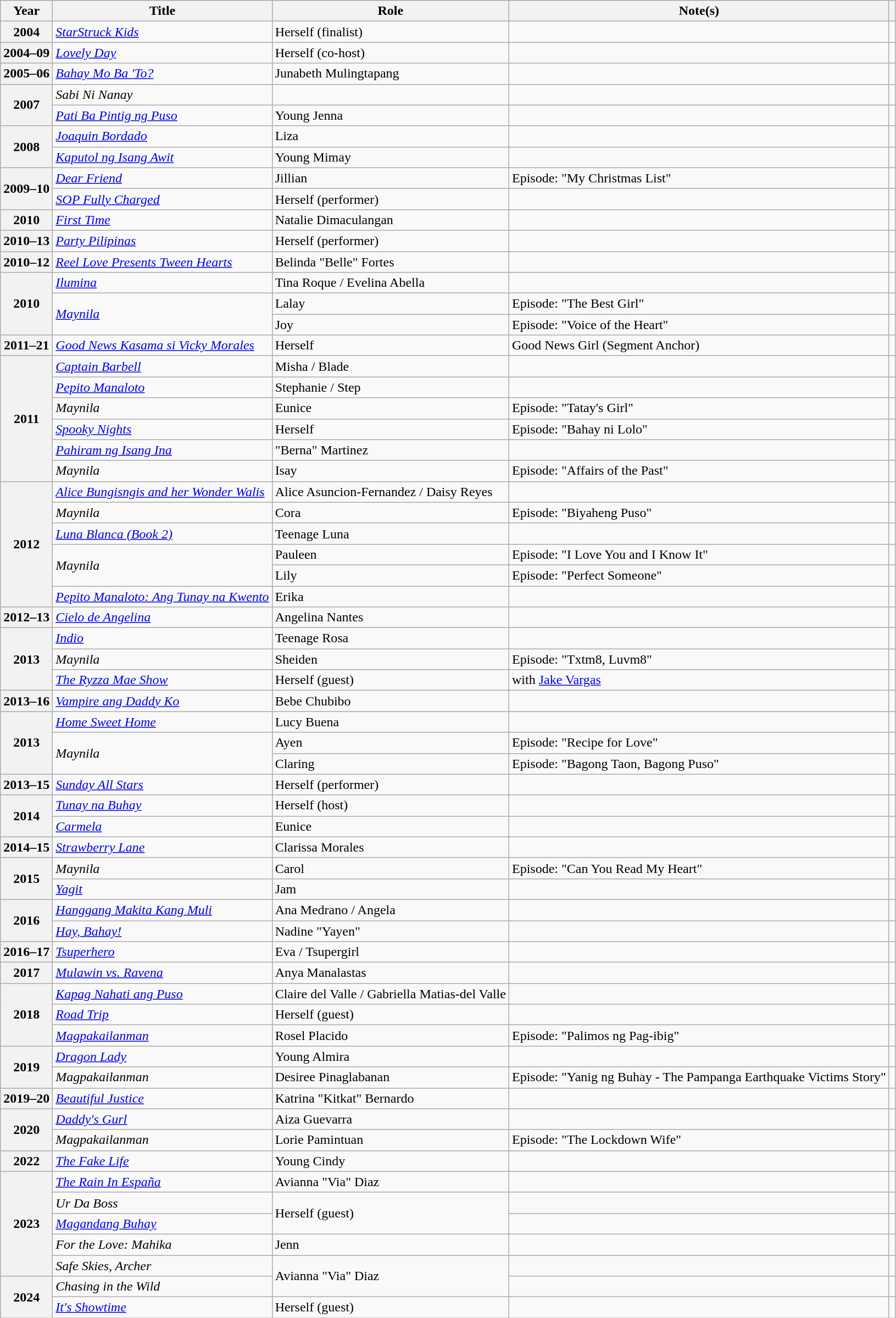<table class="wikitable sortable plainrowheaders">
<tr>
<th scope="col">Year</th>
<th scope="col">Title</th>
<th scope="col">Role</th>
<th scope="col" class="unsortable">Note(s)</th>
<th scope="col" class="unsortable"></th>
</tr>
<tr>
<th scope="row">2004</th>
<td><em><a href='#'>StarStruck Kids</a></em></td>
<td>Herself (finalist)</td>
<td></td>
<td></td>
</tr>
<tr>
<th scope="row">2004–09</th>
<td><em><a href='#'>Lovely Day</a></em></td>
<td>Herself (co-host)</td>
<td></td>
<td></td>
</tr>
<tr>
<th scope="row">2005–06</th>
<td><em><a href='#'>Bahay Mo Ba 'To?</a></em></td>
<td>Junabeth Mulingtapang</td>
<td></td>
<td></td>
</tr>
<tr>
<th scope="row" rowspan="2">2007</th>
<td><em>Sabi Ni Nanay</em></td>
<td></td>
<td></td>
<td></td>
</tr>
<tr>
<td><em><a href='#'>Pati Ba Pintig ng Puso</a></em></td>
<td>Young Jenna</td>
<td></td>
<td></td>
</tr>
<tr>
<th scope="row" rowspan="2">2008</th>
<td><em><a href='#'>Joaquin Bordado</a></em></td>
<td>Liza</td>
<td></td>
<td></td>
</tr>
<tr>
<td><em><a href='#'>Kaputol ng Isang Awit</a></em></td>
<td>Young Mimay</td>
<td></td>
<td></td>
</tr>
<tr>
<th scope="row" rowspan="2">2009–10</th>
<td><em><a href='#'>Dear Friend</a></em></td>
<td>Jillian</td>
<td>Episode: "My Christmas List"</td>
<td></td>
</tr>
<tr>
<td><em><a href='#'>SOP Fully Charged</a></em></td>
<td>Herself (performer)</td>
<td></td>
<td></td>
</tr>
<tr>
<th scope="row">2010</th>
<td><em><a href='#'>First Time</a></em></td>
<td>Natalie Dimaculangan</td>
<td></td>
<td></td>
</tr>
<tr>
<th scope="row">2010–13</th>
<td><em><a href='#'>Party Pilipinas</a></em></td>
<td>Herself (performer)</td>
<td></td>
<td></td>
</tr>
<tr>
<th scope="row">2010–12</th>
<td><em><a href='#'>Reel Love Presents Tween Hearts</a></em></td>
<td>Belinda "Belle" Fortes</td>
<td></td>
<td></td>
</tr>
<tr>
<th scope="row" rowspan="3">2010</th>
<td><em><a href='#'>Ilumina</a></em></td>
<td>Tina Roque / Evelina Abella</td>
<td></td>
<td></td>
</tr>
<tr>
<td rowspan="2"><em><a href='#'>Maynila</a></em></td>
<td>Lalay</td>
<td>Episode: "The Best Girl"</td>
<td></td>
</tr>
<tr>
<td>Joy</td>
<td>Episode: "Voice of the Heart"</td>
<td></td>
</tr>
<tr>
<th scope="row">2011–21</th>
<td><em><a href='#'>Good News Kasama si Vicky Morales</a></em></td>
<td>Herself</td>
<td>Good News Girl (Segment Anchor)</td>
<td></td>
</tr>
<tr>
<th scope="row" rowspan="6">2011</th>
<td><em><a href='#'>Captain Barbell</a></em></td>
<td>Misha / Blade</td>
<td></td>
<td></td>
</tr>
<tr>
<td><em><a href='#'>Pepito Manaloto</a></em></td>
<td>Stephanie / Step</td>
<td></td>
<td></td>
</tr>
<tr>
<td><em>Maynila</em></td>
<td>Eunice</td>
<td>Episode: "Tatay's Girl"</td>
<td></td>
</tr>
<tr>
<td><em><a href='#'>Spooky Nights</a></em></td>
<td>Herself</td>
<td>Episode: "Bahay ni Lolo"</td>
<td></td>
</tr>
<tr>
<td><em><a href='#'>Pahiram ng Isang Ina</a></em></td>
<td>"Berna" Martinez</td>
<td></td>
<td></td>
</tr>
<tr>
<td><em>Maynila</em></td>
<td>Isay</td>
<td>Episode: "Affairs of the Past"</td>
<td></td>
</tr>
<tr>
<th scope="row" rowspan="6">2012</th>
<td><em><a href='#'>Alice Bungisngis and her Wonder Walis</a></em></td>
<td>Alice Asuncion-Fernandez / Daisy Reyes</td>
<td></td>
<td></td>
</tr>
<tr>
<td><em>Maynila</em></td>
<td>Cora</td>
<td>Episode: "Biyaheng Puso"</td>
<td></td>
</tr>
<tr>
<td><em><a href='#'>Luna Blanca (Book 2)</a></em></td>
<td>Teenage Luna</td>
<td></td>
<td></td>
</tr>
<tr>
<td rowspan="2"><em>Maynila</em></td>
<td>Pauleen</td>
<td>Episode: "I Love You and I Know It"</td>
<td></td>
</tr>
<tr>
<td>Lily</td>
<td>Episode: "Perfect Someone"</td>
<td></td>
</tr>
<tr>
<td><em><a href='#'>Pepito Manaloto: Ang Tunay na Kwento</a></em></td>
<td>Erika</td>
<td></td>
<td></td>
</tr>
<tr>
<th scope="row">2012–13</th>
<td><em><a href='#'>Cielo de Angelina</a></em></td>
<td>Angelina Nantes</td>
<td></td>
<td></td>
</tr>
<tr>
<th scope="row" rowspan="3">2013</th>
<td><em><a href='#'>Indio</a></em></td>
<td>Teenage Rosa</td>
<td></td>
<td></td>
</tr>
<tr>
<td><em>Maynila</em></td>
<td>Sheiden</td>
<td>Episode: "Txtm8, Luvm8"</td>
<td></td>
</tr>
<tr>
<td><em><a href='#'>The Ryzza Mae Show</a></em></td>
<td>Herself (guest)</td>
<td>with <a href='#'>Jake Vargas</a></td>
<td></td>
</tr>
<tr>
<th scope="row">2013–16</th>
<td><em><a href='#'>Vampire ang Daddy Ko</a></em></td>
<td>Bebe Chubibo</td>
<td></td>
<td></td>
</tr>
<tr>
<th scope="row" rowspan="3">2013</th>
<td><em><a href='#'>Home Sweet Home</a></em></td>
<td>Lucy Buena</td>
<td></td>
<td></td>
</tr>
<tr>
<td rowspan="2"><em>Maynila</em></td>
<td>Ayen</td>
<td>Episode: "Recipe for Love"</td>
<td></td>
</tr>
<tr>
<td>Claring</td>
<td>Episode: "Bagong Taon, Bagong Puso"</td>
<td></td>
</tr>
<tr>
<th scope="row">2013–15</th>
<td><em><a href='#'>Sunday All Stars</a></em></td>
<td>Herself (performer)</td>
<td></td>
<td></td>
</tr>
<tr>
<th scope="row" rowspan="2">2014</th>
<td><em><a href='#'>Tunay na Buhay</a></em></td>
<td>Herself (host)</td>
<td></td>
<td></td>
</tr>
<tr>
<td><em><a href='#'>Carmela</a></em></td>
<td>Eunice</td>
<td></td>
<td></td>
</tr>
<tr>
<th scope="row">2014–15</th>
<td><em><a href='#'>Strawberry Lane</a></em></td>
<td>Clarissa Morales</td>
<td></td>
<td></td>
</tr>
<tr>
<th scope="row" rowspan="2">2015</th>
<td><em>Maynila</em></td>
<td>Carol</td>
<td>Episode: "Can You Read My Heart"</td>
<td></td>
</tr>
<tr>
<td><em><a href='#'>Yagit</a></em></td>
<td>Jam</td>
<td></td>
<td></td>
</tr>
<tr>
<th scope="row" rowspan="2">2016</th>
<td><em><a href='#'>Hanggang Makita Kang Muli</a></em></td>
<td>Ana Medrano / Angela</td>
<td></td>
<td></td>
</tr>
<tr>
<td><em><a href='#'>Hay, Bahay!</a></em></td>
<td>Nadine "Yayen"</td>
<td></td>
<td></td>
</tr>
<tr>
<th scope="row">2016–17</th>
<td><em><a href='#'>Tsuperhero</a></em></td>
<td>Eva / Tsupergirl</td>
<td></td>
<td></td>
</tr>
<tr>
<th scope="row">2017</th>
<td><em><a href='#'>Mulawin vs. Ravena</a></em></td>
<td>Anya Manalastas</td>
<td></td>
<td></td>
</tr>
<tr>
<th scope="row" rowspan="3">2018</th>
<td><em><a href='#'>Kapag Nahati ang Puso</a></em></td>
<td>Claire del Valle / Gabriella Matias-del Valle</td>
<td></td>
<td></td>
</tr>
<tr>
<td><em><a href='#'>Road Trip</a></em></td>
<td>Herself (guest)</td>
<td></td>
<td></td>
</tr>
<tr>
<td><em><a href='#'>Magpakailanman</a></em></td>
<td>Rosel Placido</td>
<td>Episode: "Palimos ng Pag-ibig"</td>
<td></td>
</tr>
<tr>
<th scope="row" rowspan="2">2019</th>
<td><em><a href='#'>Dragon Lady</a></em></td>
<td>Young Almira</td>
<td></td>
<td></td>
</tr>
<tr>
<td><em>Magpakailanman</em></td>
<td>Desiree Pinaglabanan</td>
<td>Episode: "Yanig ng Buhay - The Pampanga Earthquake Victims Story"</td>
<td></td>
</tr>
<tr>
<th scope="row">2019–20</th>
<td><em><a href='#'>Beautiful Justice</a></em></td>
<td>Katrina "Kitkat" Bernardo</td>
<td></td>
<td></td>
</tr>
<tr>
<th scope="row" rowspan="2">2020</th>
<td><em><a href='#'>Daddy's Gurl</a></em></td>
<td>Aiza Guevarra</td>
<td></td>
<td></td>
</tr>
<tr>
<td><em>Magpakailanman</em></td>
<td>Lorie Pamintuan</td>
<td>Episode: "The Lockdown Wife"</td>
<td></td>
</tr>
<tr>
<th scope="row">2022</th>
<td><em><a href='#'>The Fake Life</a></em></td>
<td>Young Cindy</td>
<td></td>
<td></td>
</tr>
<tr>
<th scope="row" rowspan="5">2023</th>
<td><em><a href='#'>The Rain In España</a></em></td>
<td>Avianna "Via" Diaz</td>
<td></td>
<td></td>
</tr>
<tr>
<td><em>Ur Da Boss</em></td>
<td rowspan="2">Herself (guest)</td>
<td></td>
<td></td>
</tr>
<tr>
<td><em><a href='#'>Magandang Buhay</a></em></td>
<td></td>
<td></td>
</tr>
<tr>
<td><em>For the Love: Mahika</em></td>
<td>Jenn</td>
<td></td>
<td></td>
</tr>
<tr>
<td><em>Safe Skies, Archer</em></td>
<td rowspan="2">Avianna "Via" Diaz</td>
<td></td>
<td></td>
</tr>
<tr>
<th scope="row" rowspan="2">2024</th>
<td><em>Chasing in the Wild</em></td>
<td></td>
<td></td>
</tr>
<tr>
<td><em><a href='#'>It's Showtime</a></em></td>
<td>Herself (guest)</td>
<td></td>
<td></td>
</tr>
</table>
